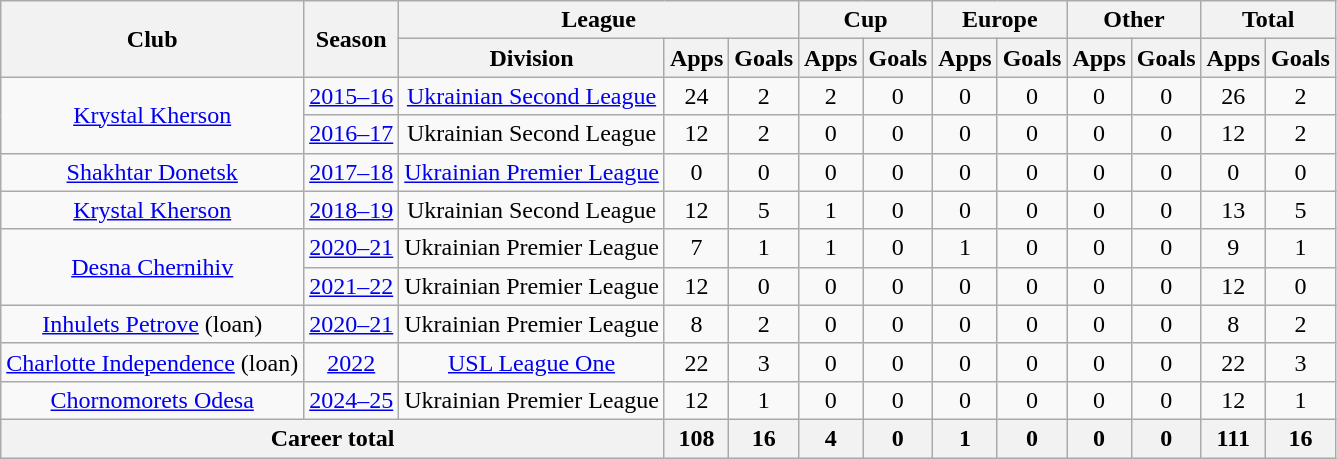<table class="wikitable" style="text-align:center">
<tr>
<th rowspan="2">Club</th>
<th rowspan="2">Season</th>
<th colspan="3">League</th>
<th colspan="2">Cup</th>
<th colspan="2">Europe</th>
<th colspan="2">Other</th>
<th colspan="2">Total</th>
</tr>
<tr>
<th>Division</th>
<th>Apps</th>
<th>Goals</th>
<th>Apps</th>
<th>Goals</th>
<th>Apps</th>
<th>Goals</th>
<th>Apps</th>
<th>Goals</th>
<th>Apps</th>
<th>Goals</th>
</tr>
<tr>
<td rowspan="2"><a href='#'>Krystal Kherson</a></td>
<td><a href='#'>2015–16</a></td>
<td><a href='#'>Ukrainian Second League</a></td>
<td>24</td>
<td>2</td>
<td>2</td>
<td>0</td>
<td>0</td>
<td>0</td>
<td>0</td>
<td>0</td>
<td>26</td>
<td>2</td>
</tr>
<tr>
<td><a href='#'>2016–17</a></td>
<td>Ukrainian Second League</td>
<td>12</td>
<td>2</td>
<td>0</td>
<td>0</td>
<td>0</td>
<td>0</td>
<td>0</td>
<td>0</td>
<td>12</td>
<td>2</td>
</tr>
<tr>
<td><a href='#'>Shakhtar Donetsk</a></td>
<td><a href='#'>2017–18</a></td>
<td><a href='#'>Ukrainian Premier League</a></td>
<td>0</td>
<td>0</td>
<td>0</td>
<td>0</td>
<td>0</td>
<td>0</td>
<td>0</td>
<td>0</td>
<td>0</td>
<td>0</td>
</tr>
<tr>
<td><a href='#'>Krystal Kherson</a></td>
<td><a href='#'>2018–19</a></td>
<td>Ukrainian Second League</td>
<td>12</td>
<td>5</td>
<td>1</td>
<td>0</td>
<td>0</td>
<td>0</td>
<td>0</td>
<td>0</td>
<td>13</td>
<td>5</td>
</tr>
<tr>
<td rowspan="2"><a href='#'>Desna Chernihiv</a></td>
<td><a href='#'>2020–21</a></td>
<td>Ukrainian Premier League</td>
<td>7</td>
<td>1</td>
<td>1</td>
<td>0</td>
<td>1</td>
<td>0</td>
<td>0</td>
<td>0</td>
<td>9</td>
<td>1</td>
</tr>
<tr>
<td><a href='#'>2021–22</a></td>
<td>Ukrainian Premier League</td>
<td>12</td>
<td>0</td>
<td>0</td>
<td>0</td>
<td>0</td>
<td>0</td>
<td>0</td>
<td>0</td>
<td>12</td>
<td>0</td>
</tr>
<tr>
<td><a href='#'>Inhulets Petrove</a> (loan)</td>
<td><a href='#'>2020–21</a></td>
<td>Ukrainian Premier League</td>
<td>8</td>
<td>2</td>
<td>0</td>
<td>0</td>
<td>0</td>
<td>0</td>
<td>0</td>
<td>0</td>
<td>8</td>
<td>2</td>
</tr>
<tr>
<td><a href='#'>Charlotte Independence</a> (loan)</td>
<td><a href='#'>2022</a></td>
<td><a href='#'>USL League One</a></td>
<td>22</td>
<td>3</td>
<td>0</td>
<td>0</td>
<td>0</td>
<td>0</td>
<td>0</td>
<td>0</td>
<td>22</td>
<td>3</td>
</tr>
<tr>
<td><a href='#'>Chornomorets Odesa</a></td>
<td><a href='#'>2024–25</a></td>
<td>Ukrainian Premier League</td>
<td>12</td>
<td>1</td>
<td>0</td>
<td>0</td>
<td>0</td>
<td>0</td>
<td>0</td>
<td>0</td>
<td>12</td>
<td>1</td>
</tr>
<tr>
<th colspan="3">Career total</th>
<th>108</th>
<th>16</th>
<th>4</th>
<th>0</th>
<th>1</th>
<th>0</th>
<th>0</th>
<th>0</th>
<th>111</th>
<th>16</th>
</tr>
</table>
